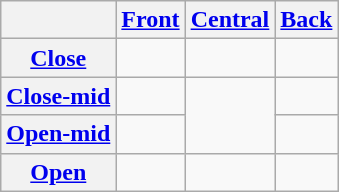<table class="wikitable" style="text-align:center">
<tr>
<th></th>
<th><a href='#'>Front</a></th>
<th><a href='#'>Central</a></th>
<th><a href='#'>Back</a></th>
</tr>
<tr align="center">
<th><a href='#'>Close</a></th>
<td></td>
<td></td>
<td></td>
</tr>
<tr>
<th><a href='#'>Close-mid</a></th>
<td></td>
<td rowspan="2"></td>
<td></td>
</tr>
<tr>
<th><a href='#'>Open-mid</a></th>
<td></td>
<td></td>
</tr>
<tr align="center">
<th><a href='#'>Open</a></th>
<td></td>
<td></td>
<td></td>
</tr>
</table>
